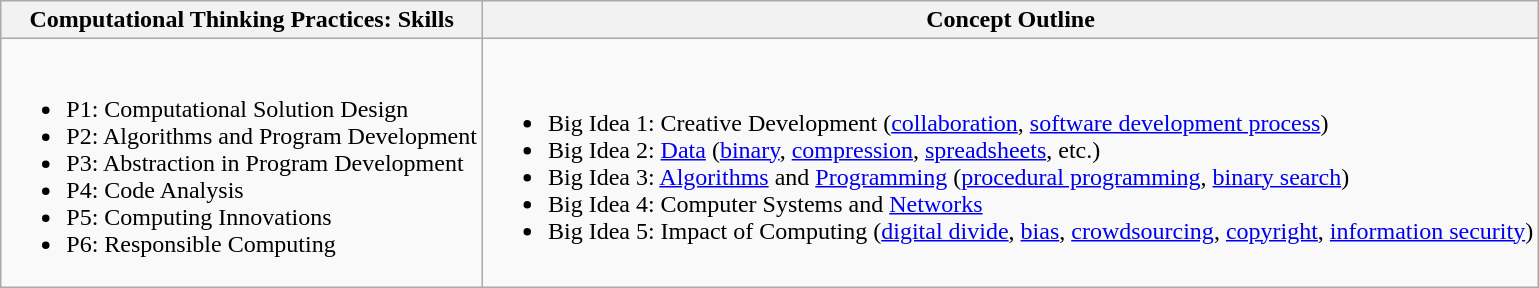<table class="wikitable">
<tr>
<th><strong>Computational Thinking Practices: Skills</strong></th>
<th><strong>Concept Outline</strong></th>
</tr>
<tr>
<td><br><ul><li>P1: Computational Solution Design</li><li>P2: Algorithms and Program Development</li><li>P3: Abstraction in Program Development</li><li>P4: Code Analysis</li><li>P5: Computing Innovations</li><li>P6: Responsible Computing</li></ul></td>
<td><br><ul><li>Big Idea 1: Creative Development (<a href='#'>collaboration</a>, <a href='#'>software development process</a>)</li><li>Big Idea 2: <a href='#'>Data</a> (<a href='#'>binary</a>, <a href='#'>compression</a>, <a href='#'>spreadsheets</a>, etc.)</li><li>Big Idea 3: <a href='#'>Algorithms</a> and <a href='#'>Programming</a> (<a href='#'>procedural programming</a>, <a href='#'>binary search</a>)</li><li>Big Idea 4: Computer Systems and <a href='#'>Networks</a></li><li>Big Idea 5: Impact of Computing (<a href='#'>digital divide</a>, <a href='#'>bias</a>, <a href='#'>crowdsourcing</a>, <a href='#'>copyright</a>, <a href='#'>information security</a>)</li></ul></td>
</tr>
</table>
